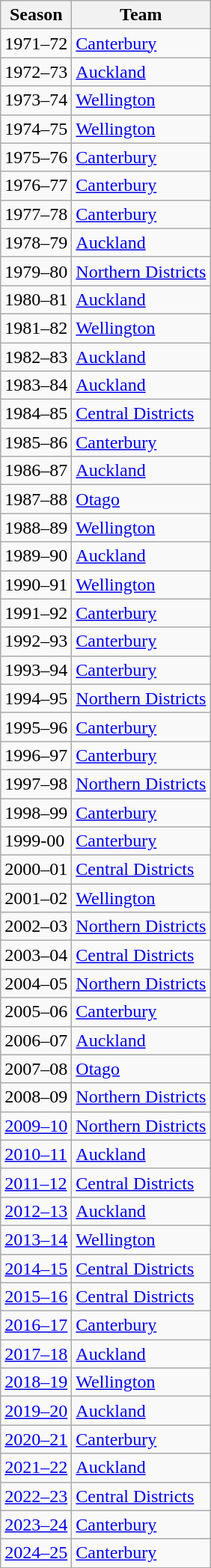<table class="wikitable">
<tr>
<th>Season</th>
<th>Team</th>
</tr>
<tr>
<td>1971–72</td>
<td><a href='#'>Canterbury</a></td>
</tr>
<tr>
<td>1972–73</td>
<td><a href='#'>Auckland</a></td>
</tr>
<tr>
<td>1973–74</td>
<td><a href='#'>Wellington</a></td>
</tr>
<tr>
<td>1974–75</td>
<td><a href='#'>Wellington</a></td>
</tr>
<tr>
<td>1975–76</td>
<td><a href='#'>Canterbury</a></td>
</tr>
<tr>
<td>1976–77</td>
<td><a href='#'>Canterbury</a></td>
</tr>
<tr>
<td>1977–78</td>
<td><a href='#'>Canterbury</a></td>
</tr>
<tr>
<td>1978–79</td>
<td><a href='#'>Auckland</a></td>
</tr>
<tr>
<td>1979–80</td>
<td><a href='#'>Northern Districts</a></td>
</tr>
<tr>
<td>1980–81</td>
<td><a href='#'>Auckland</a></td>
</tr>
<tr>
<td>1981–82</td>
<td><a href='#'>Wellington</a></td>
</tr>
<tr>
<td>1982–83</td>
<td><a href='#'>Auckland</a></td>
</tr>
<tr>
<td>1983–84</td>
<td><a href='#'>Auckland</a></td>
</tr>
<tr>
<td>1984–85</td>
<td><a href='#'>Central Districts</a></td>
</tr>
<tr>
<td>1985–86</td>
<td><a href='#'>Canterbury</a></td>
</tr>
<tr>
<td>1986–87</td>
<td><a href='#'>Auckland</a></td>
</tr>
<tr>
<td>1987–88</td>
<td><a href='#'>Otago</a></td>
</tr>
<tr>
<td>1988–89</td>
<td><a href='#'>Wellington</a></td>
</tr>
<tr>
<td>1989–90</td>
<td><a href='#'>Auckland</a></td>
</tr>
<tr>
<td>1990–91</td>
<td><a href='#'>Wellington</a></td>
</tr>
<tr>
<td>1991–92</td>
<td><a href='#'>Canterbury</a></td>
</tr>
<tr>
<td>1992–93</td>
<td><a href='#'>Canterbury</a></td>
</tr>
<tr>
<td>1993–94</td>
<td><a href='#'>Canterbury</a></td>
</tr>
<tr>
<td>1994–95</td>
<td><a href='#'>Northern Districts</a></td>
</tr>
<tr>
<td>1995–96</td>
<td><a href='#'>Canterbury</a></td>
</tr>
<tr>
<td>1996–97</td>
<td><a href='#'>Canterbury</a></td>
</tr>
<tr>
<td>1997–98</td>
<td><a href='#'>Northern Districts</a></td>
</tr>
<tr>
<td>1998–99</td>
<td><a href='#'>Canterbury</a></td>
</tr>
<tr>
<td>1999-00</td>
<td><a href='#'>Canterbury</a></td>
</tr>
<tr>
<td>2000–01</td>
<td><a href='#'>Central Districts</a></td>
</tr>
<tr>
<td>2001–02</td>
<td><a href='#'>Wellington</a></td>
</tr>
<tr>
<td>2002–03</td>
<td><a href='#'>Northern Districts</a></td>
</tr>
<tr>
<td>2003–04</td>
<td><a href='#'>Central Districts</a></td>
</tr>
<tr>
<td>2004–05</td>
<td><a href='#'>Northern Districts</a></td>
</tr>
<tr>
<td>2005–06</td>
<td><a href='#'>Canterbury</a></td>
</tr>
<tr>
<td>2006–07</td>
<td><a href='#'>Auckland</a></td>
</tr>
<tr>
<td>2007–08</td>
<td><a href='#'>Otago</a></td>
</tr>
<tr>
<td>2008–09</td>
<td><a href='#'>Northern Districts</a></td>
</tr>
<tr>
<td><a href='#'>2009–10</a></td>
<td><a href='#'>Northern Districts</a></td>
</tr>
<tr>
<td><a href='#'>2010–11</a></td>
<td><a href='#'>Auckland</a></td>
</tr>
<tr>
<td><a href='#'>2011–12</a></td>
<td><a href='#'>Central Districts</a></td>
</tr>
<tr>
<td><a href='#'>2012–13</a></td>
<td><a href='#'>Auckland</a></td>
</tr>
<tr>
<td><a href='#'>2013–14</a></td>
<td><a href='#'>Wellington</a></td>
</tr>
<tr>
<td><a href='#'>2014–15</a></td>
<td><a href='#'>Central Districts</a></td>
</tr>
<tr>
<td><a href='#'>2015–16</a></td>
<td><a href='#'>Central Districts</a></td>
</tr>
<tr>
<td><a href='#'>2016–17</a></td>
<td><a href='#'>Canterbury</a></td>
</tr>
<tr>
<td><a href='#'>2017–18</a></td>
<td><a href='#'>Auckland</a></td>
</tr>
<tr>
<td><a href='#'>2018–19</a></td>
<td><a href='#'>Wellington</a></td>
</tr>
<tr>
<td><a href='#'>2019–20</a></td>
<td><a href='#'>Auckland</a></td>
</tr>
<tr>
<td><a href='#'>2020–21</a></td>
<td><a href='#'>Canterbury</a></td>
</tr>
<tr>
<td><a href='#'>2021–22</a></td>
<td><a href='#'>Auckland</a></td>
</tr>
<tr>
<td><a href='#'>2022–23</a></td>
<td><a href='#'>Central Districts</a></td>
</tr>
<tr>
<td><a href='#'>2023–24</a></td>
<td><a href='#'>Canterbury</a></td>
</tr>
<tr>
<td><a href='#'>2024–25</a></td>
<td><a href='#'>Canterbury</a></td>
</tr>
</table>
